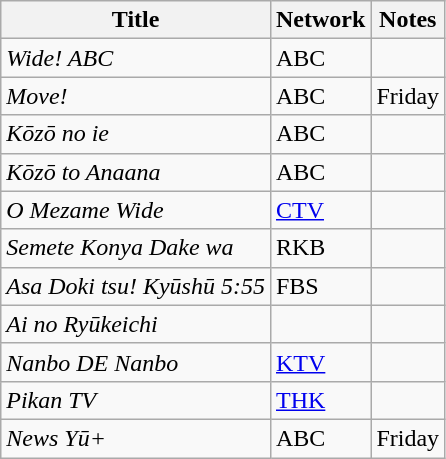<table class="wikitable">
<tr>
<th>Title</th>
<th>Network</th>
<th>Notes</th>
</tr>
<tr>
<td><em>Wide! ABC</em></td>
<td>ABC</td>
<td></td>
</tr>
<tr>
<td><em>Move!</em></td>
<td>ABC</td>
<td>Friday</td>
</tr>
<tr>
<td><em>Kōzō no ie</em></td>
<td>ABC</td>
<td></td>
</tr>
<tr>
<td><em>Kōzō to Anaana</em></td>
<td>ABC</td>
<td></td>
</tr>
<tr>
<td><em>O Mezame Wide</em></td>
<td><a href='#'>CTV</a></td>
<td></td>
</tr>
<tr>
<td><em>Semete Konya Dake wa</em></td>
<td>RKB</td>
<td></td>
</tr>
<tr>
<td><em>Asa Doki tsu! Kyūshū 5:55</em></td>
<td>FBS</td>
<td></td>
</tr>
<tr>
<td><em>Ai no Ryūkeichi</em></td>
<td></td>
<td></td>
</tr>
<tr>
<td><em>Nanbo DE Nanbo</em></td>
<td><a href='#'>KTV</a></td>
<td></td>
</tr>
<tr>
<td><em>Pikan TV</em></td>
<td><a href='#'>THK</a></td>
<td></td>
</tr>
<tr>
<td><em>News Yū+</em></td>
<td>ABC</td>
<td>Friday</td>
</tr>
</table>
